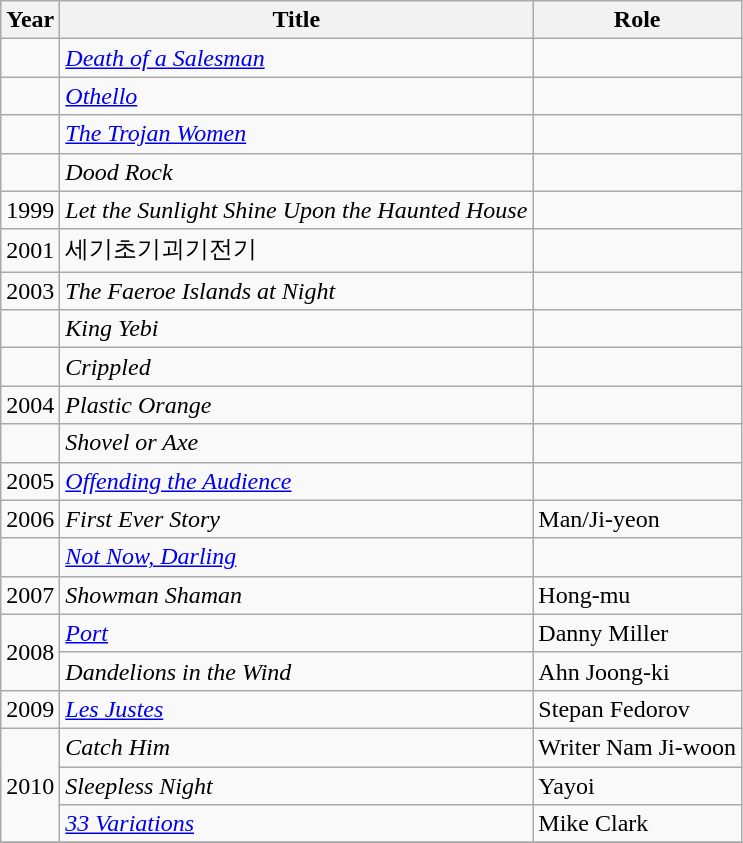<table class="wikitable sortable">
<tr>
<th>Year</th>
<th>Title</th>
<th>Role</th>
</tr>
<tr>
<td></td>
<td><em><a href='#'>Death of a Salesman</a></em></td>
<td></td>
</tr>
<tr>
<td></td>
<td><em><a href='#'>Othello</a></em></td>
</tr>
<tr>
<td></td>
<td><em><a href='#'>The Trojan Women</a></em></td>
<td></td>
</tr>
<tr>
<td></td>
<td><em>Dood Rock</em></td>
<td></td>
</tr>
<tr>
<td>1999</td>
<td><em>Let the Sunlight Shine Upon the Haunted House</em> </td>
<td></td>
</tr>
<tr>
<td>2001</td>
<td>세기초기괴기전기</td>
<td></td>
</tr>
<tr>
<td>2003</td>
<td><em>The Faeroe Islands at Night</em> </td>
<td></td>
</tr>
<tr>
<td></td>
<td><em>King Yebi</em> </td>
<td></td>
</tr>
<tr>
<td></td>
<td><em>Crippled</em> </td>
<td></td>
</tr>
<tr>
<td>2004</td>
<td><em>Plastic Orange</em></td>
<td></td>
</tr>
<tr>
<td></td>
<td><em>Shovel or Axe</em> </td>
<td></td>
</tr>
<tr>
<td>2005</td>
<td><em><a href='#'>Offending the Audience</a></em></td>
<td></td>
</tr>
<tr>
<td>2006</td>
<td><em>First Ever Story</em> </td>
<td>Man/Ji-yeon</td>
</tr>
<tr>
<td></td>
<td><em><a href='#'>Not Now, Darling</a></em></td>
<td></td>
</tr>
<tr>
<td>2007</td>
<td><em>Showman Shaman</em></td>
<td>Hong-mu</td>
</tr>
<tr>
<td rowspan=2>2008</td>
<td><em><a href='#'>Port</a></em></td>
<td>Danny Miller</td>
</tr>
<tr>
<td><em>Dandelions in the Wind</em> </td>
<td>Ahn Joong-ki</td>
</tr>
<tr>
<td>2009</td>
<td><em><a href='#'>Les Justes</a></em></td>
<td>Stepan Fedorov</td>
</tr>
<tr>
<td rowspan=3>2010</td>
<td><em>Catch Him</em> </td>
<td>Writer Nam Ji-woon</td>
</tr>
<tr>
<td><em>Sleepless Night</em></td>
<td>Yayoi</td>
</tr>
<tr>
<td><em><a href='#'>33 Variations</a></em></td>
<td>Mike Clark</td>
</tr>
<tr>
</tr>
</table>
